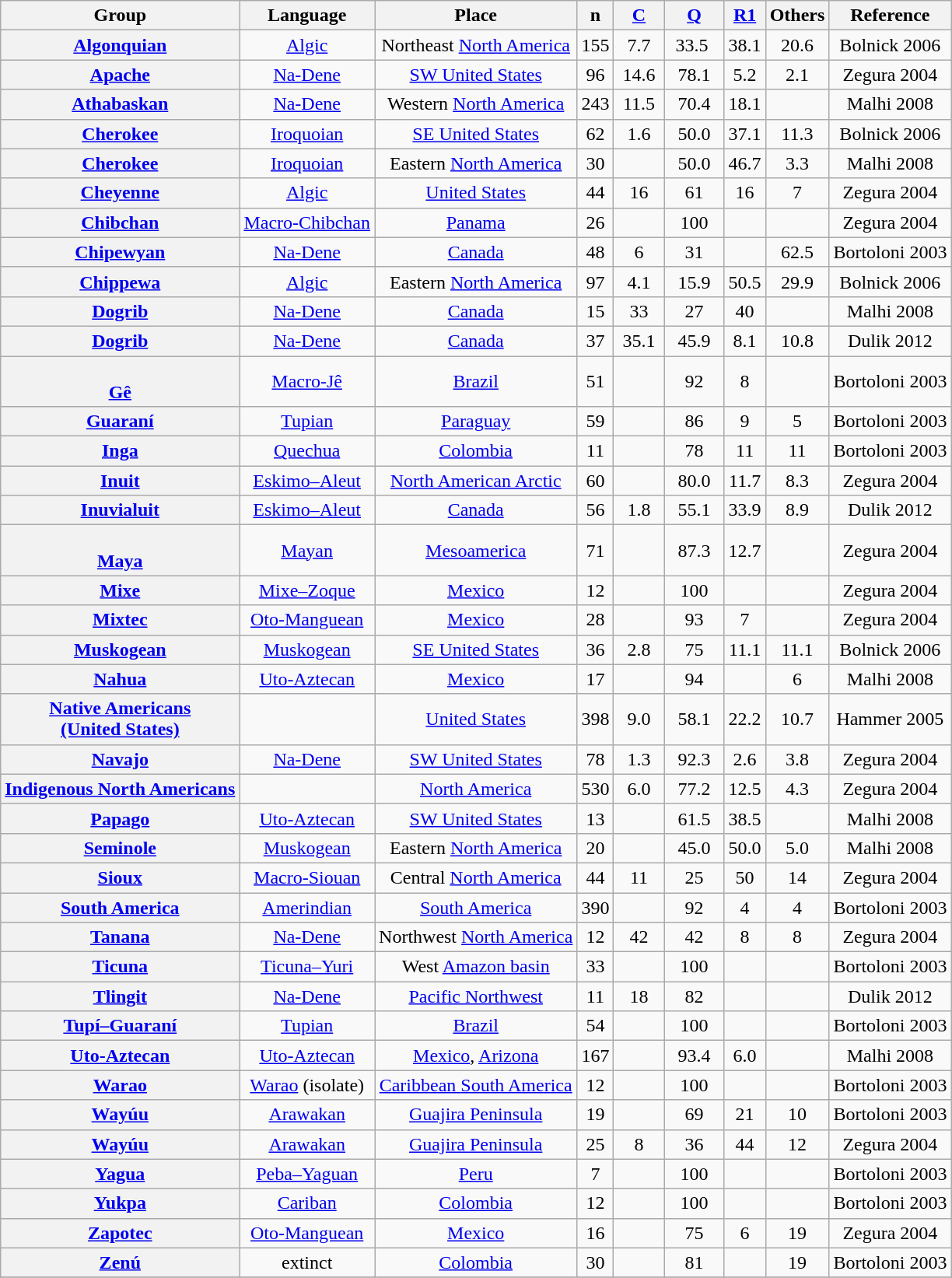<table class="wikitable sortable" style="text-align:center; font-size: 100%">
<tr>
<th>Group</th>
<th>Language</th>
<th>Place</th>
<th>n</th>
<th><a href='#'>C</a></th>
<th><a href='#'>Q</a></th>
<th><a href='#'>R1</a></th>
<th>Others</th>
<th>Reference</th>
</tr>
<tr>
<th><a href='#'>Algonquian</a></th>
<td><a href='#'>Algic</a></td>
<td>Northeast <a href='#'>North America</a></td>
<td>155</td>
<td>7.7</td>
<td>33.5 </td>
<td>38.1</td>
<td>20.6</td>
<td>Bolnick 2006</td>
</tr>
<tr>
<th><a href='#'>Apache</a></th>
<td><a href='#'>Na-Dene</a></td>
<td><a href='#'>SW United States</a></td>
<td>96</td>
<td>14.6</td>
<td>78.1</td>
<td>5.2</td>
<td>2.1</td>
<td>Zegura 2004</td>
</tr>
<tr>
<th><a href='#'>Athabaskan</a></th>
<td><a href='#'>Na-Dene</a></td>
<td>Western <a href='#'>North America</a></td>
<td>243</td>
<td>11.5</td>
<td>70.4</td>
<td>18.1</td>
<td></td>
<td>Malhi 2008</td>
</tr>
<tr>
<th><a href='#'>Cherokee</a></th>
<td><a href='#'>Iroquoian</a></td>
<td><a href='#'>SE United States</a></td>
<td>62</td>
<td>1.6</td>
<td>50.0 </td>
<td>37.1</td>
<td>11.3</td>
<td>Bolnick 2006</td>
</tr>
<tr>
<th><a href='#'>Cherokee</a></th>
<td><a href='#'>Iroquoian</a></td>
<td>Eastern <a href='#'>North America</a></td>
<td>30</td>
<td></td>
<td>50.0</td>
<td>46.7</td>
<td>3.3</td>
<td>Malhi 2008</td>
</tr>
<tr>
<th><a href='#'>Cheyenne</a></th>
<td><a href='#'>Algic</a></td>
<td><a href='#'>United States</a></td>
<td>44</td>
<td>16</td>
<td>61</td>
<td>16</td>
<td>7</td>
<td>Zegura 2004</td>
</tr>
<tr>
<th><a href='#'>Chibchan</a></th>
<td><a href='#'>Macro-Chibchan</a></td>
<td><a href='#'>Panama</a></td>
<td>26</td>
<td></td>
<td>100</td>
<td></td>
<td></td>
<td>Zegura 2004</td>
</tr>
<tr>
<th><a href='#'>Chipewyan</a></th>
<td><a href='#'>Na-Dene</a></td>
<td><a href='#'>Canada</a></td>
<td>48</td>
<td>6</td>
<td>31 </td>
<td></td>
<td>62.5</td>
<td>Bortoloni 2003</td>
</tr>
<tr>
<th><a href='#'>Chippewa</a></th>
<td><a href='#'>Algic</a></td>
<td>Eastern <a href='#'>North America</a></td>
<td>97</td>
<td>4.1</td>
<td>15.9 </td>
<td>50.5</td>
<td>29.9</td>
<td>Bolnick 2006</td>
</tr>
<tr>
<th><a href='#'>Dogrib</a></th>
<td><a href='#'>Na-Dene</a></td>
<td><a href='#'>Canada</a></td>
<td>15</td>
<td>33</td>
<td>27</td>
<td>40</td>
<td></td>
<td>Malhi 2008</td>
</tr>
<tr>
<th><a href='#'>Dogrib</a></th>
<td><a href='#'>Na-Dene</a></td>
<td><a href='#'>Canada</a></td>
<td>37</td>
<td>35.1</td>
<td>45.9 </td>
<td>8.1</td>
<td>10.8</td>
<td>Dulik 2012</td>
</tr>
<tr>
<th><br><a href='#'>Gê</a></th>
<td><a href='#'>Macro-Jê</a></td>
<td><a href='#'>Brazil</a></td>
<td>51</td>
<td></td>
<td>92 </td>
<td>8</td>
<td></td>
<td>Bortoloni 2003</td>
</tr>
<tr>
<th><a href='#'>Guaraní</a></th>
<td><a href='#'>Tupian</a></td>
<td><a href='#'>Paraguay</a></td>
<td>59</td>
<td></td>
<td>86 </td>
<td>9</td>
<td>5</td>
<td>Bortoloni 2003</td>
</tr>
<tr>
<th><a href='#'>Inga</a></th>
<td><a href='#'>Quechua</a></td>
<td><a href='#'>Colombia</a></td>
<td>11</td>
<td></td>
<td>78 </td>
<td>11</td>
<td>11</td>
<td>Bortoloni 2003</td>
</tr>
<tr>
<th><a href='#'>Inuit</a></th>
<td><a href='#'>Eskimo–Aleut</a></td>
<td><a href='#'>North American Arctic</a></td>
<td>60</td>
<td></td>
<td>80.0</td>
<td>11.7</td>
<td>8.3</td>
<td>Zegura 2004</td>
</tr>
<tr>
<th><a href='#'>Inuvialuit</a></th>
<td><a href='#'>Eskimo–Aleut</a></td>
<td><a href='#'>Canada</a></td>
<td>56</td>
<td>1.8</td>
<td>55.1 </td>
<td>33.9</td>
<td>8.9</td>
<td>Dulik 2012</td>
</tr>
<tr>
<th><br><a href='#'>Maya</a></th>
<td><a href='#'>Mayan</a></td>
<td><a href='#'>Mesoamerica</a></td>
<td>71</td>
<td></td>
<td>  87.3  </td>
<td>12.7</td>
<td></td>
<td>Zegura 2004</td>
</tr>
<tr>
<th><a href='#'>Mixe</a></th>
<td><a href='#'>Mixe–Zoque</a></td>
<td><a href='#'>Mexico</a></td>
<td>12</td>
<td></td>
<td>100</td>
<td></td>
<td></td>
<td>Zegura 2004</td>
</tr>
<tr>
<th><a href='#'>Mixtec</a></th>
<td><a href='#'>Oto-Manguean</a></td>
<td><a href='#'>Mexico</a></td>
<td>28</td>
<td></td>
<td>93</td>
<td>7</td>
<td></td>
<td>Zegura 2004</td>
</tr>
<tr>
<th><a href='#'>Muskogean</a></th>
<td><a href='#'>Muskogean</a></td>
<td><a href='#'>SE United States</a></td>
<td>36</td>
<td>  2.8  </td>
<td>75 </td>
<td>11.1</td>
<td>11.1</td>
<td>Bolnick 2006</td>
</tr>
<tr>
<th><a href='#'>Nahua</a></th>
<td><a href='#'>Uto-Aztecan</a></td>
<td><a href='#'>Mexico</a></td>
<td>17</td>
<td></td>
<td>94</td>
<td></td>
<td>6</td>
<td>Malhi 2008</td>
</tr>
<tr>
<th><a href='#'>Native Americans<br>(United States)</a></th>
<td></td>
<td><a href='#'>United States</a></td>
<td>398</td>
<td>9.0</td>
<td>58.1</td>
<td>22.2</td>
<td>10.7</td>
<td>Hammer 2005</td>
</tr>
<tr>
<th><a href='#'>Navajo</a></th>
<td><a href='#'>Na-Dene</a></td>
<td><a href='#'>SW United States</a></td>
<td>78</td>
<td>1.3</td>
<td>92.3</td>
<td>2.6</td>
<td>3.8</td>
<td>Zegura 2004</td>
</tr>
<tr>
<th><a href='#'>Indigenous North Americans</a></th>
<td></td>
<td><a href='#'>North America</a></td>
<td>530</td>
<td>6.0</td>
<td>77.2</td>
<td>12.5</td>
<td>4.3</td>
<td>Zegura 2004</td>
</tr>
<tr>
<th><a href='#'>Papago</a></th>
<td><a href='#'>Uto-Aztecan</a></td>
<td><a href='#'>SW United States</a></td>
<td>13</td>
<td></td>
<td>61.5</td>
<td>38.5</td>
<td></td>
<td>Malhi 2008</td>
</tr>
<tr>
<th><a href='#'>Seminole</a></th>
<td><a href='#'>Muskogean</a></td>
<td>Eastern <a href='#'>North America</a></td>
<td>20</td>
<td></td>
<td>45.0</td>
<td>50.0</td>
<td>5.0</td>
<td>Malhi 2008</td>
</tr>
<tr>
<th><a href='#'>Sioux</a></th>
<td><a href='#'>Macro-Siouan</a></td>
<td>Central <a href='#'>North America</a></td>
<td>44</td>
<td>11</td>
<td>25</td>
<td>50</td>
<td>14</td>
<td>Zegura 2004</td>
</tr>
<tr>
<th><a href='#'>South America</a></th>
<td><a href='#'>Amerindian</a></td>
<td><a href='#'>South America</a></td>
<td>390</td>
<td></td>
<td>92 </td>
<td>4</td>
<td>4</td>
<td>Bortoloni 2003</td>
</tr>
<tr>
<th><a href='#'>Tanana</a></th>
<td><a href='#'>Na-Dene</a></td>
<td>Northwest <a href='#'>North America</a></td>
<td>12</td>
<td>42</td>
<td>42</td>
<td>8</td>
<td>8</td>
<td>Zegura 2004</td>
</tr>
<tr>
<th><a href='#'>Ticuna</a></th>
<td><a href='#'>Ticuna–Yuri</a></td>
<td>West <a href='#'>Amazon basin</a></td>
<td>33</td>
<td></td>
<td>100 </td>
<td></td>
<td></td>
<td>Bortoloni 2003</td>
</tr>
<tr>
<th><a href='#'>Tlingit</a></th>
<td><a href='#'>Na-Dene</a></td>
<td><a href='#'>Pacific Northwest</a></td>
<td>11</td>
<td>18 </td>
<td>82 </td>
<td></td>
<td></td>
<td>Dulik 2012</td>
</tr>
<tr>
<th><a href='#'>Tupí–Guaraní</a></th>
<td><a href='#'>Tupian</a></td>
<td><a href='#'>Brazil</a></td>
<td>54</td>
<td></td>
<td>100 </td>
<td></td>
<td></td>
<td>Bortoloni 2003</td>
</tr>
<tr>
<th><a href='#'>Uto-Aztecan</a></th>
<td><a href='#'>Uto-Aztecan</a></td>
<td><a href='#'>Mexico</a>, <a href='#'>Arizona</a></td>
<td>167</td>
<td></td>
<td>93.4</td>
<td>6.0</td>
<td></td>
<td>Malhi 2008</td>
</tr>
<tr>
<th><a href='#'>Warao</a></th>
<td><a href='#'>Warao</a> (isolate)</td>
<td><a href='#'>Caribbean South America</a></td>
<td>12</td>
<td></td>
<td>100 </td>
<td></td>
<td></td>
<td>Bortoloni 2003</td>
</tr>
<tr>
<th><a href='#'>Wayúu</a></th>
<td><a href='#'>Arawakan</a></td>
<td><a href='#'>Guajira Peninsula</a></td>
<td>19</td>
<td></td>
<td>69 </td>
<td>21</td>
<td>10</td>
<td>Bortoloni 2003</td>
</tr>
<tr>
<th><a href='#'>Wayúu</a></th>
<td><a href='#'>Arawakan</a></td>
<td><a href='#'>Guajira Peninsula</a></td>
<td>25</td>
<td>8</td>
<td>36</td>
<td>44</td>
<td>12</td>
<td>Zegura 2004</td>
</tr>
<tr>
<th><a href='#'>Yagua</a></th>
<td><a href='#'>Peba–Yaguan</a></td>
<td><a href='#'>Peru</a></td>
<td>7</td>
<td></td>
<td>100 </td>
<td></td>
<td></td>
<td>Bortoloni 2003</td>
</tr>
<tr>
<th><a href='#'>Yukpa</a></th>
<td><a href='#'>Cariban</a></td>
<td><a href='#'>Colombia</a></td>
<td>12</td>
<td></td>
<td>100 </td>
<td></td>
<td></td>
<td>Bortoloni 2003</td>
</tr>
<tr>
<th><a href='#'>Zapotec</a></th>
<td><a href='#'>Oto-Manguean</a></td>
<td><a href='#'>Mexico</a></td>
<td>16</td>
<td></td>
<td>75</td>
<td>6</td>
<td>19</td>
<td>Zegura 2004</td>
</tr>
<tr>
<th><a href='#'>Zenú</a></th>
<td>extinct</td>
<td><a href='#'>Colombia</a></td>
<td>30</td>
<td></td>
<td>81 </td>
<td></td>
<td>19</td>
<td>Bortoloni 2003</td>
</tr>
<tr>
</tr>
</table>
